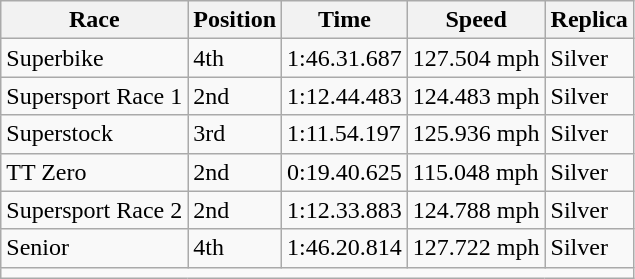<table class="wikitable">
<tr>
<th>Race</th>
<th>Position</th>
<th>Time</th>
<th>Speed</th>
<th>Replica</th>
</tr>
<tr>
<td>Superbike</td>
<td>4th</td>
<td>1:46.31.687</td>
<td>127.504 mph</td>
<td>Silver</td>
</tr>
<tr>
<td>Supersport Race 1</td>
<td>2nd</td>
<td>1:12.44.483</td>
<td>124.483 mph</td>
<td>Silver</td>
</tr>
<tr>
<td>Superstock</td>
<td>3rd</td>
<td>1:11.54.197</td>
<td>125.936 mph</td>
<td>Silver</td>
</tr>
<tr>
<td>TT Zero</td>
<td>2nd</td>
<td>0:19.40.625</td>
<td>115.048 mph</td>
<td>Silver</td>
</tr>
<tr>
<td>Supersport Race 2</td>
<td>2nd</td>
<td>1:12.33.883</td>
<td>124.788 mph</td>
<td>Silver</td>
</tr>
<tr>
<td>Senior</td>
<td>4th</td>
<td>1:46.20.814</td>
<td>127.722 mph</td>
<td>Silver</td>
</tr>
<tr>
<td colspan=5></td>
</tr>
</table>
